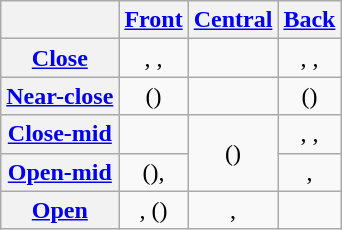<table class="wikitable" style="text-align:center;">
<tr>
<th></th>
<th><a href='#'>Front</a></th>
<th><a href='#'>Central</a></th>
<th><a href='#'>Back</a></th>
</tr>
<tr>
<th><a href='#'>Close</a></th>
<td>, , </td>
<td></td>
<td>, , </td>
</tr>
<tr>
<th><a href='#'>Near-close</a></th>
<td>()</td>
<td></td>
<td>()</td>
</tr>
<tr>
<th><a href='#'>Close-mid</a></th>
<td></td>
<td rowspan="2">()</td>
<td>, , </td>
</tr>
<tr>
<th><a href='#'>Open-mid</a></th>
<td>(), </td>
<td>, </td>
</tr>
<tr>
<th><a href='#'>Open</a></th>
<td>, ()</td>
<td>, </td>
<td></td>
</tr>
</table>
